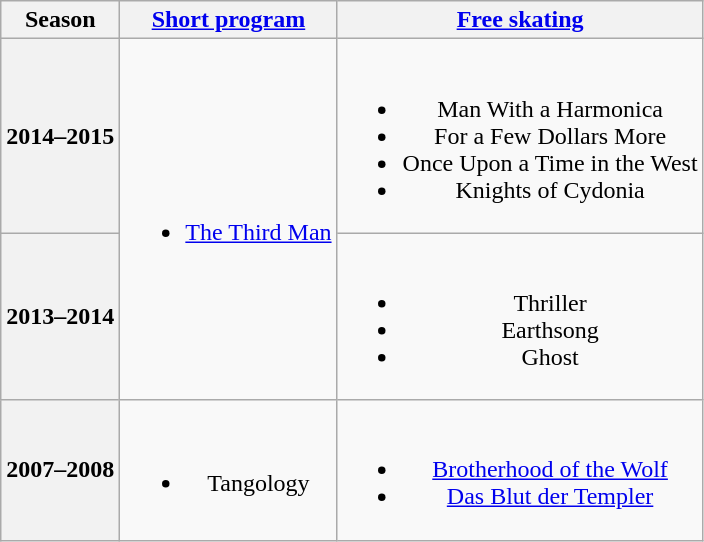<table class=wikitable style=text-align:center>
<tr>
<th>Season</th>
<th><a href='#'>Short program</a></th>
<th><a href='#'>Free skating</a></th>
</tr>
<tr>
<th>2014–2015 <br> </th>
<td rowspan=2><br><ul><li><a href='#'>The Third Man</a> <br></li></ul></td>
<td><br><ul><li>Man With a Harmonica <br></li><li>For a Few Dollars More <br></li><li>Once Upon  a Time in the West <br></li><li>Knights of Cydonia <br></li></ul></td>
</tr>
<tr>
<th>2013–2014 <br> </th>
<td><br><ul><li>Thriller <br></li><li>Earthsong <br></li><li>Ghost <br></li></ul></td>
</tr>
<tr>
<th>2007–2008 <br> </th>
<td><br><ul><li>Tangology <br></li></ul></td>
<td><br><ul><li><a href='#'>Brotherhood of the Wolf</a> <br></li><li><a href='#'>Das Blut der Templer</a> <br></li></ul></td>
</tr>
</table>
